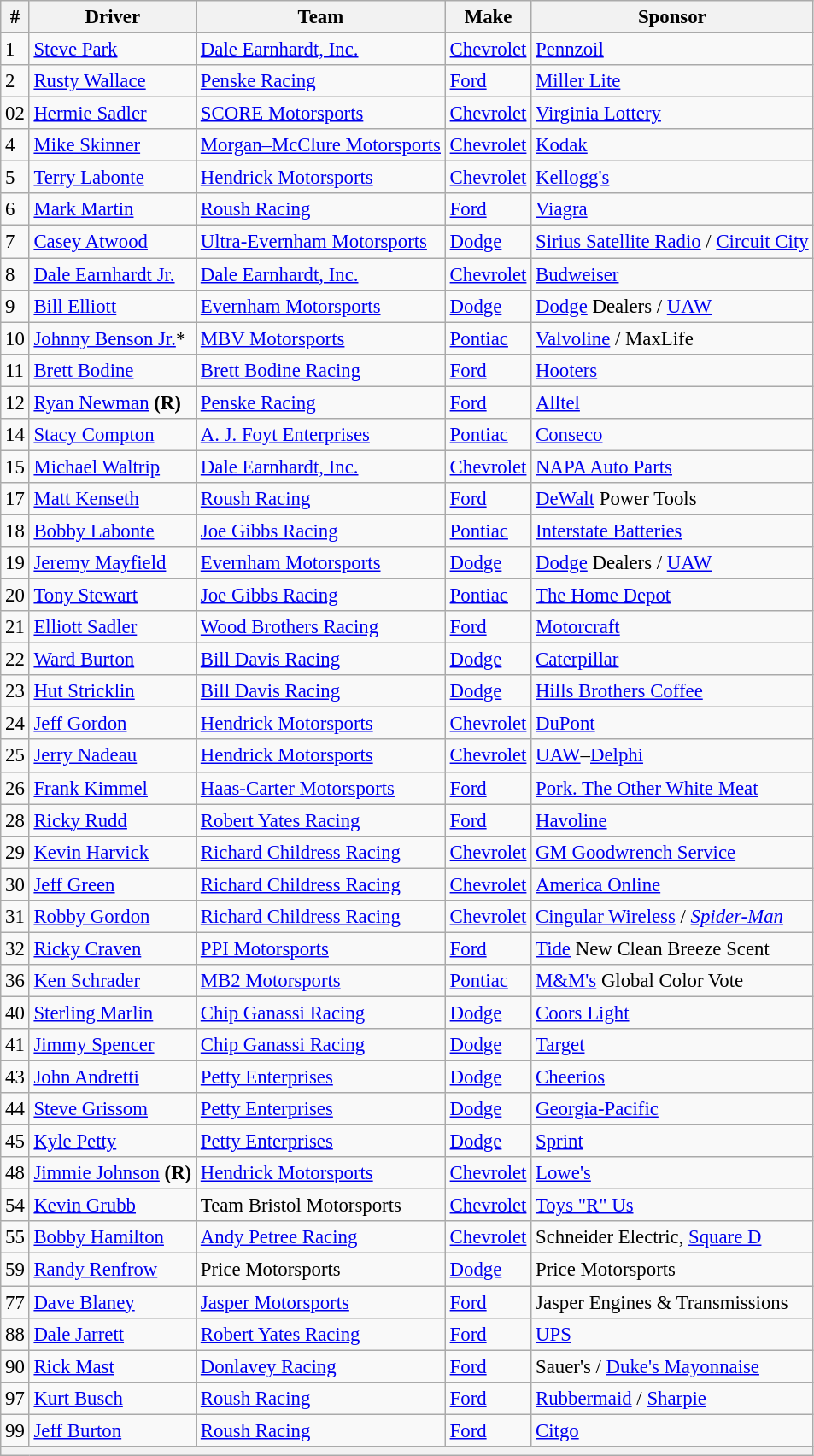<table class="wikitable" style="font-size:95%">
<tr>
<th>#</th>
<th>Driver</th>
<th>Team</th>
<th>Make</th>
<th>Sponsor</th>
</tr>
<tr>
<td>1</td>
<td><a href='#'>Steve Park</a></td>
<td><a href='#'>Dale Earnhardt, Inc.</a></td>
<td><a href='#'>Chevrolet</a></td>
<td><a href='#'>Pennzoil</a></td>
</tr>
<tr>
<td>2</td>
<td><a href='#'>Rusty Wallace</a></td>
<td><a href='#'>Penske Racing</a></td>
<td><a href='#'>Ford</a></td>
<td><a href='#'>Miller Lite</a></td>
</tr>
<tr>
<td>02</td>
<td><a href='#'>Hermie Sadler</a></td>
<td><a href='#'>SCORE Motorsports</a></td>
<td><a href='#'>Chevrolet</a></td>
<td><a href='#'>Virginia Lottery</a></td>
</tr>
<tr>
<td>4</td>
<td><a href='#'>Mike Skinner</a></td>
<td><a href='#'>Morgan–McClure Motorsports</a></td>
<td><a href='#'>Chevrolet</a></td>
<td><a href='#'>Kodak</a></td>
</tr>
<tr>
<td>5</td>
<td><a href='#'>Terry Labonte</a></td>
<td><a href='#'>Hendrick Motorsports</a></td>
<td><a href='#'>Chevrolet</a></td>
<td><a href='#'>Kellogg's</a></td>
</tr>
<tr>
<td>6</td>
<td><a href='#'>Mark Martin</a></td>
<td><a href='#'>Roush Racing</a></td>
<td><a href='#'>Ford</a></td>
<td><a href='#'>Viagra</a></td>
</tr>
<tr>
<td>7</td>
<td><a href='#'>Casey Atwood</a></td>
<td><a href='#'>Ultra-Evernham Motorsports</a></td>
<td><a href='#'>Dodge</a></td>
<td><a href='#'>Sirius Satellite Radio</a> / <a href='#'>Circuit City</a></td>
</tr>
<tr>
<td>8</td>
<td><a href='#'>Dale Earnhardt Jr.</a></td>
<td><a href='#'>Dale Earnhardt, Inc.</a></td>
<td><a href='#'>Chevrolet</a></td>
<td><a href='#'>Budweiser</a></td>
</tr>
<tr>
<td>9</td>
<td><a href='#'>Bill Elliott</a></td>
<td><a href='#'>Evernham Motorsports</a></td>
<td><a href='#'>Dodge</a></td>
<td><a href='#'>Dodge</a> Dealers / <a href='#'>UAW</a></td>
</tr>
<tr>
<td>10</td>
<td><a href='#'>Johnny Benson Jr.</a>*</td>
<td><a href='#'>MBV Motorsports</a></td>
<td><a href='#'>Pontiac</a></td>
<td><a href='#'>Valvoline</a> / MaxLife</td>
</tr>
<tr>
<td>11</td>
<td><a href='#'>Brett Bodine</a></td>
<td><a href='#'>Brett Bodine Racing</a></td>
<td><a href='#'>Ford</a></td>
<td><a href='#'>Hooters</a></td>
</tr>
<tr>
<td>12</td>
<td><a href='#'>Ryan Newman</a> <strong>(R)</strong></td>
<td><a href='#'>Penske Racing</a></td>
<td><a href='#'>Ford</a></td>
<td><a href='#'>Alltel</a></td>
</tr>
<tr>
<td>14</td>
<td><a href='#'>Stacy Compton</a></td>
<td><a href='#'>A. J. Foyt Enterprises</a></td>
<td><a href='#'>Pontiac</a></td>
<td><a href='#'>Conseco</a></td>
</tr>
<tr>
<td>15</td>
<td><a href='#'>Michael Waltrip</a></td>
<td><a href='#'>Dale Earnhardt, Inc.</a></td>
<td><a href='#'>Chevrolet</a></td>
<td><a href='#'>NAPA Auto Parts</a></td>
</tr>
<tr>
<td>17</td>
<td><a href='#'>Matt Kenseth</a></td>
<td><a href='#'>Roush Racing</a></td>
<td><a href='#'>Ford</a></td>
<td><a href='#'>DeWalt</a> Power Tools</td>
</tr>
<tr>
<td>18</td>
<td><a href='#'>Bobby Labonte</a></td>
<td><a href='#'>Joe Gibbs Racing</a></td>
<td><a href='#'>Pontiac</a></td>
<td><a href='#'>Interstate Batteries</a></td>
</tr>
<tr>
<td>19</td>
<td><a href='#'>Jeremy Mayfield</a></td>
<td><a href='#'>Evernham Motorsports</a></td>
<td><a href='#'>Dodge</a></td>
<td><a href='#'>Dodge</a> Dealers / <a href='#'>UAW</a></td>
</tr>
<tr>
<td>20</td>
<td><a href='#'>Tony Stewart</a></td>
<td><a href='#'>Joe Gibbs Racing</a></td>
<td><a href='#'>Pontiac</a></td>
<td><a href='#'>The Home Depot</a></td>
</tr>
<tr>
<td>21</td>
<td><a href='#'>Elliott Sadler</a></td>
<td><a href='#'>Wood Brothers Racing</a></td>
<td><a href='#'>Ford</a></td>
<td><a href='#'>Motorcraft</a></td>
</tr>
<tr>
<td>22</td>
<td><a href='#'>Ward Burton</a></td>
<td><a href='#'>Bill Davis Racing</a></td>
<td><a href='#'>Dodge</a></td>
<td><a href='#'>Caterpillar</a></td>
</tr>
<tr>
<td>23</td>
<td><a href='#'>Hut Stricklin</a></td>
<td><a href='#'>Bill Davis Racing</a></td>
<td><a href='#'>Dodge</a></td>
<td><a href='#'>Hills Brothers Coffee</a></td>
</tr>
<tr>
<td>24</td>
<td><a href='#'>Jeff Gordon</a></td>
<td><a href='#'>Hendrick Motorsports</a></td>
<td><a href='#'>Chevrolet</a></td>
<td><a href='#'>DuPont</a></td>
</tr>
<tr>
<td>25</td>
<td><a href='#'>Jerry Nadeau</a></td>
<td><a href='#'>Hendrick Motorsports</a></td>
<td><a href='#'>Chevrolet</a></td>
<td><a href='#'>UAW</a>–<a href='#'>Delphi</a></td>
</tr>
<tr>
<td>26</td>
<td><a href='#'>Frank Kimmel</a></td>
<td><a href='#'>Haas-Carter Motorsports</a></td>
<td><a href='#'>Ford</a></td>
<td><a href='#'>Pork. The Other White Meat</a></td>
</tr>
<tr>
<td>28</td>
<td><a href='#'>Ricky Rudd</a></td>
<td><a href='#'>Robert Yates Racing</a></td>
<td><a href='#'>Ford</a></td>
<td><a href='#'>Havoline</a></td>
</tr>
<tr>
<td>29</td>
<td><a href='#'>Kevin Harvick</a></td>
<td><a href='#'>Richard Childress Racing</a></td>
<td><a href='#'>Chevrolet</a></td>
<td><a href='#'>GM Goodwrench Service</a></td>
</tr>
<tr>
<td>30</td>
<td><a href='#'>Jeff Green</a></td>
<td><a href='#'>Richard Childress Racing</a></td>
<td><a href='#'>Chevrolet</a></td>
<td><a href='#'>America Online</a></td>
</tr>
<tr>
<td>31</td>
<td><a href='#'>Robby Gordon</a></td>
<td><a href='#'>Richard Childress Racing</a></td>
<td><a href='#'>Chevrolet</a></td>
<td><a href='#'>Cingular Wireless</a> / <em><a href='#'>Spider-Man</a></em></td>
</tr>
<tr>
<td>32</td>
<td><a href='#'>Ricky Craven</a></td>
<td><a href='#'>PPI Motorsports</a></td>
<td><a href='#'>Ford</a></td>
<td><a href='#'>Tide</a> New Clean Breeze Scent</td>
</tr>
<tr>
<td>36</td>
<td><a href='#'>Ken Schrader</a></td>
<td><a href='#'>MB2 Motorsports</a></td>
<td><a href='#'>Pontiac</a></td>
<td><a href='#'>M&M's</a> Global Color Vote</td>
</tr>
<tr>
<td>40</td>
<td><a href='#'>Sterling Marlin</a></td>
<td><a href='#'>Chip Ganassi Racing</a></td>
<td><a href='#'>Dodge</a></td>
<td><a href='#'>Coors Light</a></td>
</tr>
<tr>
<td>41</td>
<td><a href='#'>Jimmy Spencer</a></td>
<td><a href='#'>Chip Ganassi Racing</a></td>
<td><a href='#'>Dodge</a></td>
<td><a href='#'>Target</a></td>
</tr>
<tr>
<td>43</td>
<td><a href='#'>John Andretti</a></td>
<td><a href='#'>Petty Enterprises</a></td>
<td><a href='#'>Dodge</a></td>
<td><a href='#'>Cheerios</a></td>
</tr>
<tr>
<td>44</td>
<td><a href='#'>Steve Grissom</a></td>
<td><a href='#'>Petty Enterprises</a></td>
<td><a href='#'>Dodge</a></td>
<td><a href='#'>Georgia-Pacific</a></td>
</tr>
<tr>
<td>45</td>
<td><a href='#'>Kyle Petty</a></td>
<td><a href='#'>Petty Enterprises</a></td>
<td><a href='#'>Dodge</a></td>
<td><a href='#'>Sprint</a></td>
</tr>
<tr>
<td>48</td>
<td><a href='#'>Jimmie Johnson</a> <strong>(R)</strong></td>
<td><a href='#'>Hendrick Motorsports</a></td>
<td><a href='#'>Chevrolet</a></td>
<td><a href='#'>Lowe's</a></td>
</tr>
<tr>
<td>54</td>
<td><a href='#'>Kevin Grubb</a></td>
<td>Team Bristol Motorsports</td>
<td><a href='#'>Chevrolet</a></td>
<td><a href='#'>Toys "R" Us</a></td>
</tr>
<tr>
<td>55</td>
<td><a href='#'>Bobby Hamilton</a></td>
<td><a href='#'>Andy Petree Racing</a></td>
<td><a href='#'>Chevrolet</a></td>
<td>Schneider Electric, <a href='#'>Square D</a></td>
</tr>
<tr>
<td>59</td>
<td><a href='#'>Randy Renfrow</a></td>
<td>Price Motorsports</td>
<td><a href='#'>Dodge</a></td>
<td>Price Motorsports</td>
</tr>
<tr>
<td>77</td>
<td><a href='#'>Dave Blaney</a></td>
<td><a href='#'>Jasper Motorsports</a></td>
<td><a href='#'>Ford</a></td>
<td>Jasper Engines & Transmissions</td>
</tr>
<tr>
<td>88</td>
<td><a href='#'>Dale Jarrett</a></td>
<td><a href='#'>Robert Yates Racing</a></td>
<td><a href='#'>Ford</a></td>
<td><a href='#'>UPS</a></td>
</tr>
<tr>
<td>90</td>
<td><a href='#'>Rick Mast</a></td>
<td><a href='#'>Donlavey Racing</a></td>
<td><a href='#'>Ford</a></td>
<td>Sauer's / <a href='#'>Duke's Mayonnaise</a></td>
</tr>
<tr>
<td>97</td>
<td><a href='#'>Kurt Busch</a></td>
<td><a href='#'>Roush Racing</a></td>
<td><a href='#'>Ford</a></td>
<td><a href='#'>Rubbermaid</a> / <a href='#'>Sharpie</a></td>
</tr>
<tr>
<td>99</td>
<td><a href='#'>Jeff Burton</a></td>
<td><a href='#'>Roush Racing</a></td>
<td><a href='#'>Ford</a></td>
<td><a href='#'>Citgo</a></td>
</tr>
<tr>
<th colspan="5"></th>
</tr>
</table>
